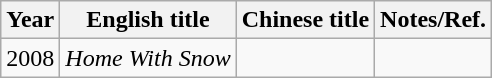<table class="wikitable sortable">
<tr>
<th>Year</th>
<th>English title</th>
<th>Chinese title</th>
<th class="unsortable">Notes/Ref.</th>
</tr>
<tr>
<td>2008</td>
<td><em>Home With Snow</em></td>
<td></td>
<td></td>
</tr>
</table>
